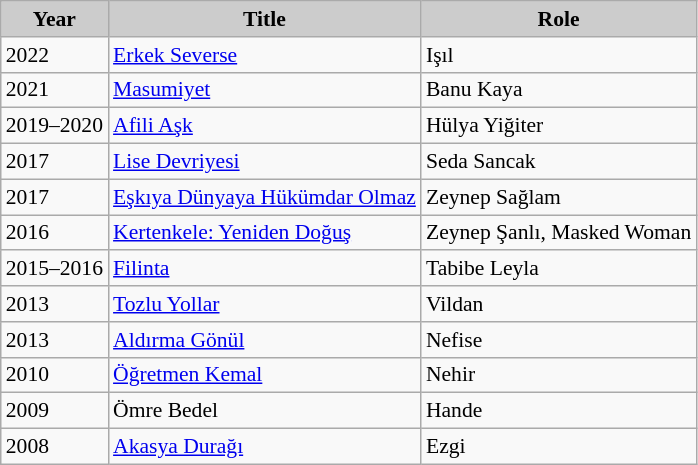<table class="wikitable" style="font-size:90%">
<tr>
<th style="background:#CCCCCC">Year</th>
<th style="background:#CCCCCC">Title</th>
<th style="background:#CCCCCC">Role</th>
</tr>
<tr>
<td>2022</td>
<td><a href='#'>Erkek Severse</a></td>
<td>Işıl</td>
</tr>
<tr>
<td>2021</td>
<td><a href='#'>Masumiyet</a></td>
<td>Banu Kaya</td>
</tr>
<tr>
<td>2019–2020</td>
<td><a href='#'>Afili Aşk</a></td>
<td>Hülya Yiğiter</td>
</tr>
<tr>
<td>2017</td>
<td><a href='#'>Lise Devriyesi</a></td>
<td>Seda Sancak</td>
</tr>
<tr>
<td>2017</td>
<td><a href='#'>Eşkıya Dünyaya Hükümdar Olmaz</a></td>
<td>Zeynep Sağlam</td>
</tr>
<tr>
<td>2016</td>
<td><a href='#'>Kertenkele: Yeniden Doğuş</a></td>
<td>Zeynep Şanlı, Masked Woman</td>
</tr>
<tr>
<td>2015–2016</td>
<td><a href='#'>Filinta</a></td>
<td>Tabibe Leyla</td>
</tr>
<tr>
<td>2013</td>
<td><a href='#'>Tozlu Yollar</a></td>
<td>Vildan</td>
</tr>
<tr>
<td>2013</td>
<td><a href='#'>Aldırma Gönül</a></td>
<td>Nefise</td>
</tr>
<tr>
<td>2010</td>
<td><a href='#'>Öğretmen Kemal</a></td>
<td>Nehir</td>
</tr>
<tr>
<td>2009</td>
<td>Ömre Bedel</td>
<td>Hande</td>
</tr>
<tr>
<td>2008</td>
<td><a href='#'>Akasya Durağı</a></td>
<td>Ezgi</td>
</tr>
</table>
